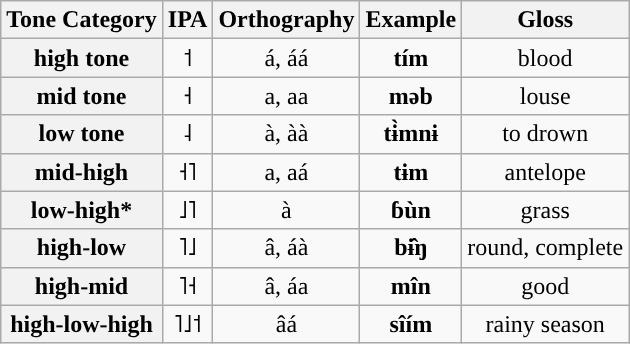<table class="wikitable" style="text-align:center">
<tr>
<th>Tone Category</th>
<th>IPA</th>
<th>Orthography</th>
<th>Example</th>
<th>Gloss</th>
</tr>
<tr>
<th>high tone</th>
<td>˦</td>
<td>á, áá</td>
<td><strong>tím</strong></td>
<td>blood</td>
</tr>
<tr>
<th>mid tone</th>
<td>˧</td>
<td>a, aa</td>
<td><strong>məb</strong></td>
<td>louse</td>
</tr>
<tr>
<th>low tone</th>
<td>˨</td>
<td>à, àà</td>
<td><strong>tɨ̀mnɨ</strong></td>
<td>to drown</td>
</tr>
<tr>
<th>mid-high</th>
<td>˧˥</td>
<td>a, aá</td>
<td><strong>tɨm</strong></td>
<td>antelope</td>
</tr>
<tr>
<th>low-high*</th>
<td>˩˥</td>
<td>à</td>
<td><strong>ɓùn</strong></td>
<td>grass</td>
</tr>
<tr>
<th>high-low</th>
<td>˥˩</td>
<td>â, áà</td>
<td><strong>bɨ̂ŋ</strong></td>
<td>round, complete</td>
</tr>
<tr>
<th>high-mid</th>
<td>˥˧</td>
<td>â, áa</td>
<td><strong>mîn</strong></td>
<td>good</td>
</tr>
<tr>
<th>high-low-high</th>
<td>˥˩˦</td>
<td>âá</td>
<td><strong>sîím</strong></td>
<td>rainy season</td>
</tr>
</table>
